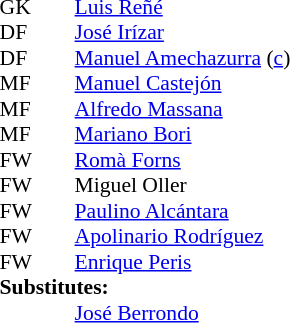<table style="font-size:90%; margin:0.2em auto;" cellspacing="0" cellpadding="0">
<tr>
<th width="25"></th>
<th width="25"></th>
</tr>
<tr>
<td>GK</td>
<td></td>
<td> <a href='#'>Luis Reñé</a></td>
</tr>
<tr>
<td>DF</td>
<td></td>
<td> <a href='#'>José Irízar</a></td>
<td></td>
<td></td>
</tr>
<tr>
<td>DF</td>
<td></td>
<td> <a href='#'>Manuel Amechazurra</a> (<a href='#'>c</a>)</td>
</tr>
<tr>
<td>MF</td>
<td></td>
<td> <a href='#'>Manuel Castejón</a></td>
</tr>
<tr>
<td>MF</td>
<td></td>
<td> <a href='#'>Alfredo Massana</a></td>
</tr>
<tr>
<td>MF</td>
<td></td>
<td> <a href='#'>Mariano Bori</a></td>
</tr>
<tr>
<td>FW</td>
<td></td>
<td> <a href='#'>Romà Forns</a></td>
</tr>
<tr>
<td>FW</td>
<td></td>
<td> Miguel Oller</td>
</tr>
<tr>
<td>FW</td>
<td></td>
<td> <a href='#'>Paulino Alcántara</a></td>
</tr>
<tr>
<td>FW</td>
<td></td>
<td> <a href='#'>Apolinario Rodríguez</a></td>
</tr>
<tr>
<td>FW</td>
<td></td>
<td> <a href='#'>Enrique Peris</a></td>
</tr>
<tr>
<td colspan=3><strong>Substitutes:</strong></td>
</tr>
<tr>
<td></td>
<td></td>
<td> <a href='#'>José Berrondo</a></td>
<td></td>
<td></td>
</tr>
</table>
